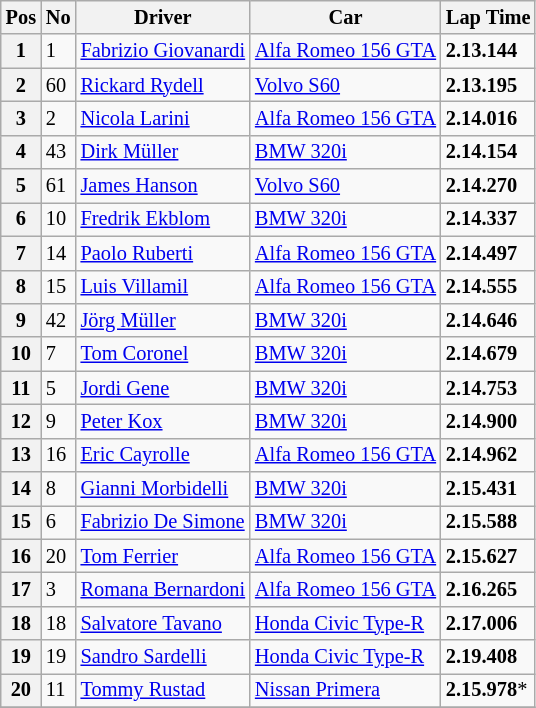<table class="wikitable" style="font-size: 85%;">
<tr>
<th>Pos</th>
<th>No</th>
<th>Driver</th>
<th>Car</th>
<th>Lap Time</th>
</tr>
<tr>
<th>1</th>
<td>1</td>
<td> <a href='#'>Fabrizio Giovanardi</a></td>
<td><a href='#'>Alfa Romeo 156 GTA</a></td>
<td><strong>2.13.144</strong></td>
</tr>
<tr>
<th>2</th>
<td>60</td>
<td> <a href='#'>Rickard Rydell</a></td>
<td><a href='#'>Volvo S60</a></td>
<td><strong>2.13.195</strong></td>
</tr>
<tr>
<th>3</th>
<td>2</td>
<td> <a href='#'>Nicola Larini</a></td>
<td><a href='#'>Alfa Romeo 156 GTA</a></td>
<td><strong>2.14.016</strong></td>
</tr>
<tr>
<th>4</th>
<td>43</td>
<td> <a href='#'>Dirk Müller</a></td>
<td><a href='#'>BMW 320i</a></td>
<td><strong>2.14.154</strong></td>
</tr>
<tr>
<th>5</th>
<td>61</td>
<td> <a href='#'>James Hanson</a></td>
<td><a href='#'>Volvo S60</a></td>
<td><strong>2.14.270</strong></td>
</tr>
<tr>
<th>6</th>
<td>10</td>
<td> <a href='#'>Fredrik Ekblom</a></td>
<td><a href='#'>BMW 320i</a></td>
<td><strong>2.14.337</strong></td>
</tr>
<tr>
<th>7</th>
<td>14</td>
<td> <a href='#'>Paolo Ruberti</a></td>
<td><a href='#'>Alfa Romeo 156 GTA</a></td>
<td><strong>2.14.497</strong></td>
</tr>
<tr>
<th>8</th>
<td>15</td>
<td> <a href='#'>Luis Villamil</a></td>
<td><a href='#'>Alfa Romeo 156 GTA</a></td>
<td><strong>2.14.555</strong></td>
</tr>
<tr>
<th>9</th>
<td>42</td>
<td> <a href='#'>Jörg Müller</a></td>
<td><a href='#'>BMW 320i</a></td>
<td><strong>2.14.646</strong></td>
</tr>
<tr>
<th>10</th>
<td>7</td>
<td> <a href='#'>Tom Coronel</a></td>
<td><a href='#'>BMW 320i</a></td>
<td><strong>2.14.679</strong></td>
</tr>
<tr>
<th>11</th>
<td>5</td>
<td> <a href='#'>Jordi Gene</a></td>
<td><a href='#'>BMW 320i</a></td>
<td><strong>2.14.753</strong></td>
</tr>
<tr>
<th>12</th>
<td>9</td>
<td> <a href='#'>Peter Kox</a></td>
<td><a href='#'>BMW 320i</a></td>
<td><strong>2.14.900</strong></td>
</tr>
<tr>
<th>13</th>
<td>16</td>
<td> <a href='#'>Eric Cayrolle</a></td>
<td><a href='#'>Alfa Romeo 156 GTA</a></td>
<td><strong>2.14.962</strong></td>
</tr>
<tr>
<th>14</th>
<td>8</td>
<td> <a href='#'>Gianni Morbidelli</a></td>
<td><a href='#'>BMW 320i</a></td>
<td><strong>2.15.431</strong></td>
</tr>
<tr>
<th>15</th>
<td>6</td>
<td> <a href='#'>Fabrizio De Simone</a></td>
<td><a href='#'>BMW 320i</a></td>
<td><strong>2.15.588</strong></td>
</tr>
<tr>
<th>16</th>
<td>20</td>
<td> <a href='#'>Tom Ferrier</a></td>
<td><a href='#'>Alfa Romeo 156 GTA</a></td>
<td><strong>2.15.627</strong></td>
</tr>
<tr>
<th>17</th>
<td>3</td>
<td> <a href='#'>Romana Bernardoni</a></td>
<td><a href='#'>Alfa Romeo 156 GTA</a></td>
<td><strong>2.16.265</strong></td>
</tr>
<tr>
<th>18</th>
<td>18</td>
<td> <a href='#'>Salvatore Tavano</a></td>
<td><a href='#'>Honda Civic Type-R</a></td>
<td><strong>2.17.006</strong></td>
</tr>
<tr>
<th>19</th>
<td>19</td>
<td> <a href='#'>Sandro Sardelli</a></td>
<td><a href='#'>Honda Civic Type-R</a></td>
<td><strong>2.19.408</strong></td>
</tr>
<tr>
<th>20</th>
<td>11</td>
<td> <a href='#'>Tommy Rustad</a></td>
<td><a href='#'>Nissan Primera</a></td>
<td><strong>2.15.978</strong>*</td>
</tr>
<tr>
</tr>
</table>
